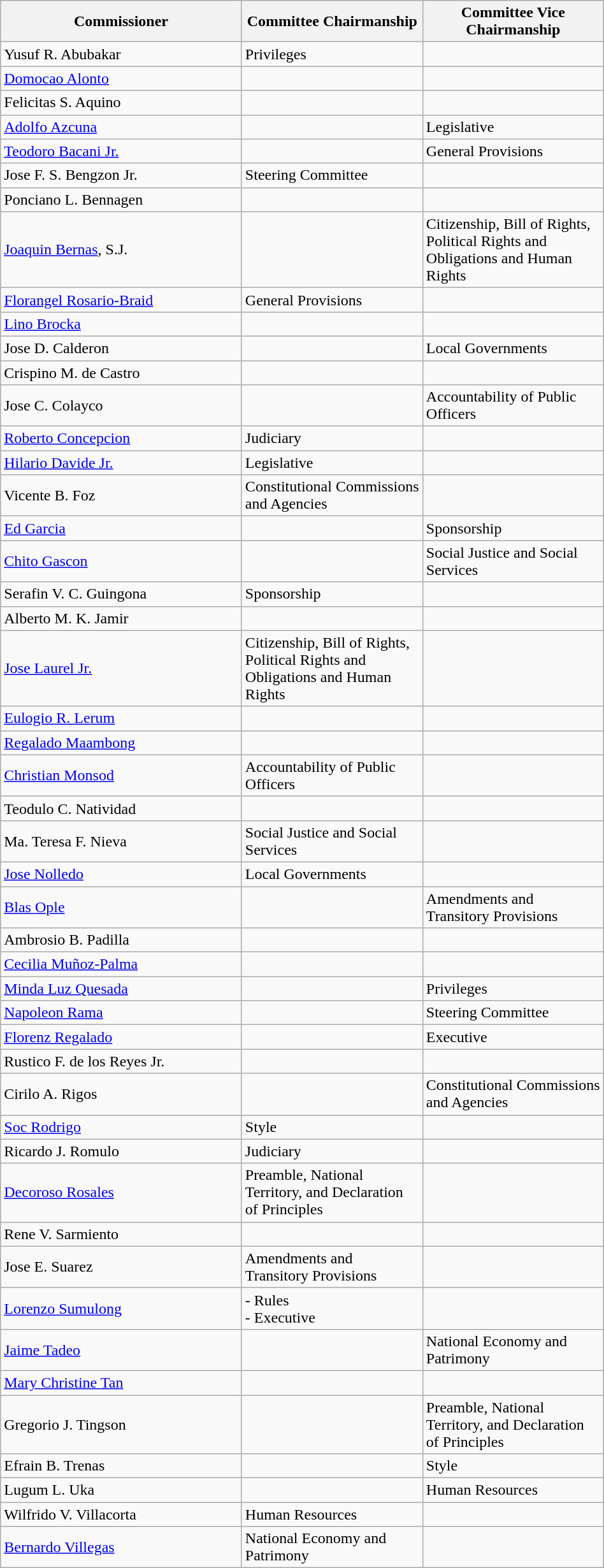<table class="wikitable" width="50%">
<tr>
<th width="40%">Commissioner</th>
<th>Committee Chairmanship</th>
<th>Committee Vice Chairmanship</th>
</tr>
<tr>
<td>Yusuf R. Abubakar</td>
<td>Privileges</td>
<td></td>
</tr>
<tr>
<td><a href='#'>Domocao Alonto</a></td>
<td></td>
<td></td>
</tr>
<tr>
<td>Felicitas S. Aquino</td>
<td></td>
<td></td>
</tr>
<tr>
<td><a href='#'>Adolfo Azcuna</a></td>
<td></td>
<td>Legislative</td>
</tr>
<tr>
<td><a href='#'>Teodoro Bacani Jr.</a></td>
<td></td>
<td>General Provisions</td>
</tr>
<tr>
<td>Jose F. S. Bengzon Jr.</td>
<td>Steering Committee</td>
<td></td>
</tr>
<tr>
<td>Ponciano L. Bennagen</td>
<td></td>
<td></td>
</tr>
<tr>
<td><a href='#'>Joaquin Bernas</a>, S.J.</td>
<td></td>
<td>Citizenship, Bill of Rights, Political Rights and Obligations and Human Rights</td>
</tr>
<tr>
<td><a href='#'>Florangel Rosario-Braid</a></td>
<td>General Provisions</td>
<td></td>
</tr>
<tr>
<td><a href='#'>Lino Brocka</a></td>
<td></td>
<td></td>
</tr>
<tr>
<td>Jose D. Calderon</td>
<td></td>
<td>Local Governments</td>
</tr>
<tr>
<td>Crispino M. de Castro</td>
<td></td>
<td></td>
</tr>
<tr>
<td>Jose C. Colayco</td>
<td></td>
<td>Accountability of Public Officers</td>
</tr>
<tr>
<td><a href='#'>Roberto Concepcion</a></td>
<td>Judiciary</td>
<td></td>
</tr>
<tr>
<td><a href='#'>Hilario Davide Jr.</a></td>
<td>Legislative</td>
<td></td>
</tr>
<tr>
<td>Vicente B. Foz</td>
<td>Constitutional Commissions and Agencies</td>
<td></td>
</tr>
<tr>
<td><a href='#'>Ed Garcia</a></td>
<td></td>
<td>Sponsorship</td>
</tr>
<tr>
<td><a href='#'>Chito Gascon</a></td>
<td></td>
<td>Social Justice and Social Services</td>
</tr>
<tr>
<td>Serafin V. C. Guingona</td>
<td>Sponsorship</td>
<td></td>
</tr>
<tr>
<td>Alberto M. K. Jamir</td>
<td></td>
<td></td>
</tr>
<tr>
<td><a href='#'>Jose Laurel Jr.</a></td>
<td>Citizenship, Bill of Rights, Political Rights and Obligations and Human Rights</td>
<td></td>
</tr>
<tr>
<td><a href='#'>Eulogio R. Lerum</a></td>
<td></td>
<td></td>
</tr>
<tr>
<td><a href='#'>Regalado Maambong</a></td>
<td></td>
<td></td>
</tr>
<tr>
<td><a href='#'>Christian Monsod</a></td>
<td>Accountability of Public Officers</td>
<td></td>
</tr>
<tr>
<td>Teodulo C. Natividad</td>
<td></td>
<td></td>
</tr>
<tr>
<td>Ma. Teresa F. Nieva</td>
<td>Social Justice and Social Services</td>
<td></td>
</tr>
<tr>
<td><a href='#'>Jose Nolledo</a></td>
<td>Local Governments</td>
<td></td>
</tr>
<tr>
<td><a href='#'>Blas Ople</a></td>
<td></td>
<td>Amendments and Transitory Provisions</td>
</tr>
<tr>
<td>Ambrosio B. Padilla</td>
<td></td>
<td></td>
</tr>
<tr>
<td><a href='#'>Cecilia Muñoz-Palma</a></td>
<td></td>
<td></td>
</tr>
<tr>
<td><a href='#'>Minda Luz Quesada</a></td>
<td></td>
<td>Privileges</td>
</tr>
<tr>
<td><a href='#'>Napoleon Rama</a></td>
<td></td>
<td>Steering Committee</td>
</tr>
<tr>
<td><a href='#'>Florenz Regalado</a></td>
<td></td>
<td>Executive</td>
</tr>
<tr>
<td>Rustico F. de los Reyes Jr.</td>
<td></td>
<td></td>
</tr>
<tr>
<td>Cirilo A. Rigos</td>
<td></td>
<td>Constitutional Commissions and Agencies</td>
</tr>
<tr>
<td><a href='#'>Soc Rodrigo</a></td>
<td>Style</td>
<td></td>
</tr>
<tr>
<td>Ricardo J. Romulo</td>
<td>Judiciary</td>
</tr>
<tr>
<td><a href='#'>Decoroso Rosales</a></td>
<td>Preamble, National Territory, and Declaration of Principles</td>
<td></td>
</tr>
<tr>
<td>Rene V. Sarmiento</td>
<td></td>
<td></td>
</tr>
<tr>
<td>Jose E. Suarez</td>
<td>Amendments and Transitory Provisions</td>
<td></td>
</tr>
<tr>
<td><a href='#'>Lorenzo Sumulong</a></td>
<td>- Rules<br>- Executive</td>
<td></td>
</tr>
<tr>
<td><a href='#'>Jaime Tadeo</a></td>
<td></td>
<td>National Economy and Patrimony</td>
</tr>
<tr>
<td><a href='#'>Mary Christine Tan</a></td>
<td></td>
<td></td>
</tr>
<tr>
<td>Gregorio J. Tingson</td>
<td></td>
<td>Preamble, National Territory, and Declaration of Principles</td>
</tr>
<tr>
<td>Efrain B. Trenas</td>
<td></td>
<td>Style</td>
</tr>
<tr>
<td>Lugum L. Uka</td>
<td></td>
<td>Human Resources</td>
</tr>
<tr>
<td>Wilfrido V. Villacorta</td>
<td>Human Resources</td>
<td></td>
</tr>
<tr>
<td><a href='#'>Bernardo Villegas</a></td>
<td>National Economy and Patrimony</td>
<td></td>
</tr>
</table>
